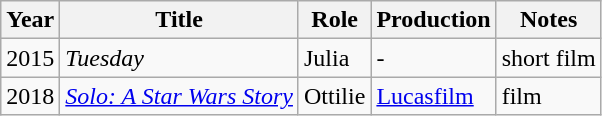<table class="wikitable">
<tr>
<th>Year</th>
<th>Title</th>
<th>Role</th>
<th>Production</th>
<th>Notes</th>
</tr>
<tr>
<td>2015</td>
<td><em>Tuesday</em></td>
<td>Julia</td>
<td>-</td>
<td>short film</td>
</tr>
<tr>
<td>2018</td>
<td><em><a href='#'>Solo: A Star Wars Story</a></em></td>
<td>Ottilie</td>
<td><a href='#'>Lucasfilm</a></td>
<td>film</td>
</tr>
</table>
